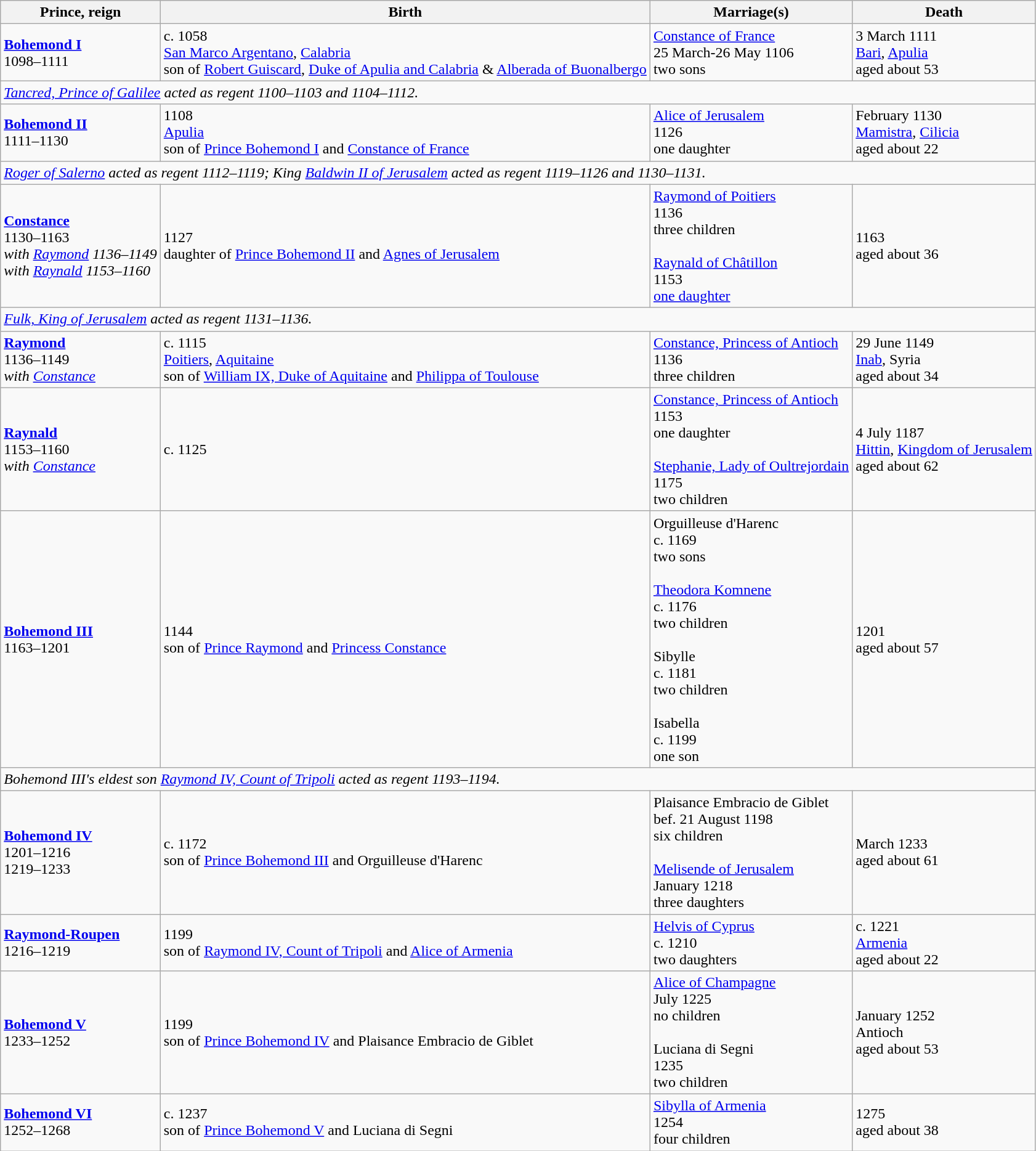<table class="wikitable">
<tr>
<th>Prince, reign</th>
<th>Birth</th>
<th>Marriage(s)</th>
<th>Death</th>
</tr>
<tr>
<td><strong><a href='#'>Bohemond I</a></strong><br>1098–1111</td>
<td>c. 1058<br><a href='#'>San Marco Argentano</a>, <a href='#'>Calabria</a><br>son of <a href='#'>Robert Guiscard</a>, <a href='#'>Duke of Apulia and Calabria</a> & <a href='#'>Alberada of Buonalbergo</a></td>
<td><a href='#'>Constance of France</a><br>25 March-26 May 1106<br>two sons</td>
<td>3 March 1111<br><a href='#'>Bari</a>, <a href='#'>Apulia</a><br>aged about 53</td>
</tr>
<tr>
<td colspan=4><em><a href='#'>Tancred, Prince of Galilee</a> acted as regent 1100–1103 and 1104–1112.</em></td>
</tr>
<tr>
<td><strong><a href='#'>Bohemond II</a></strong><br>1111–1130</td>
<td>1108<br><a href='#'>Apulia</a><br>son of <a href='#'>Prince Bohemond I</a> and <a href='#'>Constance of France</a></td>
<td><a href='#'>Alice of Jerusalem</a><br>1126<br>one daughter</td>
<td>February 1130<br><a href='#'>Mamistra</a>, <a href='#'>Cilicia</a><br>aged about 22</td>
</tr>
<tr>
<td colspan=4><em><a href='#'>Roger of Salerno</a> acted as regent 1112–1119; King <a href='#'>Baldwin II of Jerusalem</a> acted as regent 1119–1126 and 1130–1131.</em></td>
</tr>
<tr>
<td><strong><a href='#'>Constance</a></strong><br>1130–1163<br><em>with <a href='#'>Raymond</a> 1136–1149<br>with <a href='#'>Raynald</a> 1153–1160</em></td>
<td>1127<br>daughter of <a href='#'>Prince Bohemond II</a> and <a href='#'>Agnes of Jerusalem</a></td>
<td><a href='#'>Raymond of Poitiers</a><br>1136<br>three children<br><br><a href='#'>Raynald of Châtillon</a><br>1153<br><a href='#'>one daughter</a></td>
<td>1163<br>aged about 36</td>
</tr>
<tr>
<td colspan=4><em><a href='#'>Fulk, King of Jerusalem</a> acted as regent 1131–1136.</em></td>
</tr>
<tr>
<td><strong><a href='#'>Raymond</a></strong><br>1136–1149<br><em>with <a href='#'>Constance</a></em></td>
<td>c. 1115<br><a href='#'>Poitiers</a>, <a href='#'>Aquitaine</a><br>son of <a href='#'>William IX, Duke of Aquitaine</a> and <a href='#'>Philippa of Toulouse</a></td>
<td><a href='#'>Constance, Princess of Antioch</a><br>1136<br>three children</td>
<td>29 June 1149<br><a href='#'>Inab</a>, Syria<br>aged about 34</td>
</tr>
<tr>
<td><strong><a href='#'>Raynald</a></strong><br>1153–1160<br><em>with <a href='#'>Constance</a></em></td>
<td>c. 1125</td>
<td><a href='#'>Constance, Princess of Antioch</a><br>1153<br>one daughter<br><br><a href='#'>Stephanie, Lady of Oultrejordain</a><br>1175<br>two children</td>
<td>4 July 1187<br><a href='#'>Hittin</a>, <a href='#'>Kingdom of Jerusalem</a><br>aged about 62</td>
</tr>
<tr>
<td><strong><a href='#'>Bohemond III</a></strong><br>1163–1201</td>
<td>1144<br>son of <a href='#'>Prince Raymond</a> and <a href='#'>Princess Constance</a></td>
<td>Orguilleuse d'Harenc<br>c. 1169<br>two sons<br><br><a href='#'>Theodora Komnene</a><br>c. 1176<br>two children<br><br>Sibylle<br>c. 1181<br>two children<br><br>Isabella<br>c. 1199<br>one son</td>
<td>1201<br>aged about 57</td>
</tr>
<tr>
<td colspan=4><em>Bohemond III's eldest son <a href='#'>Raymond IV, Count of Tripoli</a> acted as regent 1193–1194.</em></td>
</tr>
<tr>
<td><strong><a href='#'>Bohemond IV</a></strong><br>1201–1216<br>1219–1233</td>
<td>c. 1172<br>son of <a href='#'>Prince Bohemond III</a> and Orguilleuse d'Harenc</td>
<td>Plaisance Embracio de Giblet<br>bef. 21 August 1198<br>six children<br><br><a href='#'>Melisende of Jerusalem</a><br>January 1218<br>three daughters</td>
<td>March 1233<br>aged about 61</td>
</tr>
<tr>
<td><strong><a href='#'>Raymond-Roupen</a></strong><br>1216–1219</td>
<td>1199<br>son of <a href='#'>Raymond IV, Count of Tripoli</a> and <a href='#'>Alice of Armenia</a></td>
<td><a href='#'>Helvis of Cyprus</a><br>c. 1210<br>two daughters</td>
<td>c. 1221<br><a href='#'>Armenia</a><br>aged about 22</td>
</tr>
<tr>
<td><strong><a href='#'>Bohemond V</a></strong><br>1233–1252</td>
<td>1199<br>son of <a href='#'>Prince Bohemond IV</a> and Plaisance Embracio de Giblet</td>
<td><a href='#'>Alice of Champagne</a><br>July 1225<br>no children<br><br>Luciana di Segni<br>1235<br>two children</td>
<td>January 1252<br>Antioch<br>aged about 53</td>
</tr>
<tr>
<td><strong><a href='#'>Bohemond VI</a></strong><br>1252–1268</td>
<td>c. 1237<br>son of <a href='#'>Prince Bohemond V</a> and Luciana di Segni</td>
<td><a href='#'>Sibylla of Armenia</a><br>1254<br>four children</td>
<td>1275<br>aged about 38</td>
</tr>
</table>
